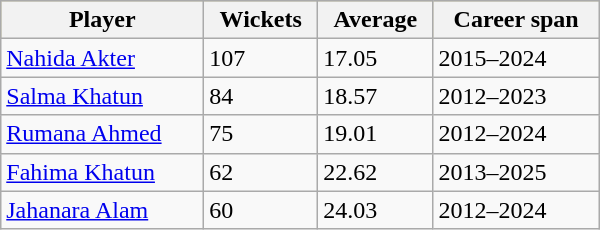<table class="wikitable"  style="width: 400px;">
<tr bgcolor=#bdb76b>
<th>Player</th>
<th>Wickets</th>
<th>Average</th>
<th>Career span</th>
</tr>
<tr>
<td><a href='#'>Nahida Akter</a></td>
<td>107</td>
<td>17.05</td>
<td>2015–2024</td>
</tr>
<tr>
<td><a href='#'>Salma Khatun</a></td>
<td>84</td>
<td>18.57</td>
<td>2012–2023</td>
</tr>
<tr>
<td><a href='#'>Rumana Ahmed</a></td>
<td>75</td>
<td>19.01</td>
<td>2012–2024</td>
</tr>
<tr>
<td><a href='#'>Fahima Khatun</a></td>
<td>62</td>
<td>22.62</td>
<td>2013–2025</td>
</tr>
<tr>
<td><a href='#'>Jahanara Alam</a></td>
<td>60</td>
<td>24.03</td>
<td>2012–2024</td>
</tr>
</table>
